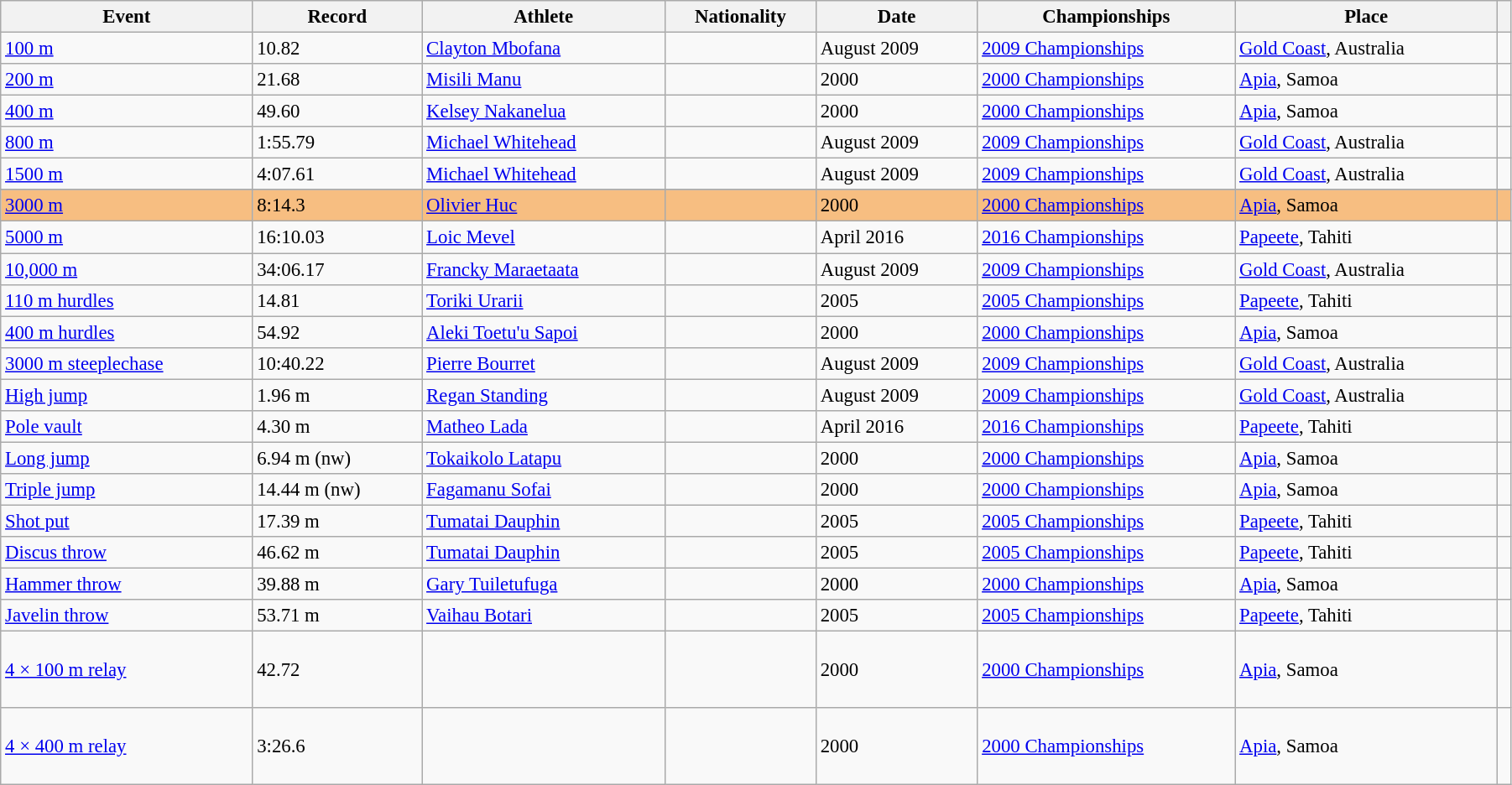<table class="wikitable" style="font-size:95%; width: 95%;">
<tr>
<th>Event</th>
<th>Record</th>
<th>Athlete</th>
<th>Nationality</th>
<th>Date</th>
<th>Championships</th>
<th>Place</th>
<th></th>
</tr>
<tr>
<td><a href='#'>100 m</a></td>
<td>10.82 </td>
<td><a href='#'>Clayton Mbofana</a></td>
<td></td>
<td>August 2009</td>
<td><a href='#'>2009 Championships</a></td>
<td> <a href='#'>Gold Coast</a>, Australia</td>
<td></td>
</tr>
<tr>
<td><a href='#'>200 m</a></td>
<td>21.68 </td>
<td><a href='#'>Misili Manu</a></td>
<td></td>
<td>2000</td>
<td><a href='#'>2000 Championships</a></td>
<td> <a href='#'>Apia</a>, Samoa</td>
<td></td>
</tr>
<tr>
<td><a href='#'>400 m</a></td>
<td>49.60</td>
<td><a href='#'>Kelsey Nakanelua</a></td>
<td></td>
<td>2000</td>
<td><a href='#'>2000 Championships</a></td>
<td> <a href='#'>Apia</a>, Samoa</td>
<td></td>
</tr>
<tr>
<td><a href='#'>800 m</a></td>
<td>1:55.79</td>
<td><a href='#'>Michael Whitehead</a></td>
<td></td>
<td>August 2009</td>
<td><a href='#'>2009 Championships</a></td>
<td> <a href='#'>Gold Coast</a>, Australia</td>
<td></td>
</tr>
<tr>
<td><a href='#'>1500 m</a></td>
<td>4:07.61</td>
<td><a href='#'>Michael Whitehead</a></td>
<td></td>
<td>August 2009</td>
<td><a href='#'>2009 Championships</a></td>
<td> <a href='#'>Gold Coast</a>, Australia</td>
<td></td>
</tr>
<tr>
</tr>
<tr bgcolor=#F7BE81>
<td><a href='#'>3000 m</a></td>
<td>8:14.3</td>
<td><a href='#'>Olivier Huc</a></td>
<td></td>
<td>2000</td>
<td><a href='#'>2000 Championships</a></td>
<td> <a href='#'>Apia</a>, Samoa</td>
<td></td>
</tr>
<tr>
<td><a href='#'>5000 m</a></td>
<td>16:10.03</td>
<td><a href='#'>Loic Mevel</a></td>
<td></td>
<td>April 2016</td>
<td><a href='#'>2016 Championships</a></td>
<td> <a href='#'>Papeete</a>, Tahiti</td>
<td></td>
</tr>
<tr>
<td><a href='#'>10,000 m</a></td>
<td>34:06.17</td>
<td><a href='#'>Francky Maraetaata</a></td>
<td></td>
<td>August 2009</td>
<td><a href='#'>2009 Championships</a></td>
<td> <a href='#'>Gold Coast</a>, Australia</td>
<td></td>
</tr>
<tr>
<td><a href='#'>110 m hurdles</a></td>
<td>14.81</td>
<td><a href='#'>Toriki Urarii</a></td>
<td></td>
<td>2005</td>
<td><a href='#'>2005 Championships</a></td>
<td> <a href='#'>Papeete</a>, Tahiti</td>
<td></td>
</tr>
<tr>
<td><a href='#'>400 m hurdles</a></td>
<td>54.92</td>
<td><a href='#'>Aleki Toetu'u Sapoi</a></td>
<td></td>
<td>2000</td>
<td><a href='#'>2000 Championships</a></td>
<td> <a href='#'>Apia</a>, Samoa</td>
<td></td>
</tr>
<tr>
<td><a href='#'>3000 m steeplechase</a></td>
<td>10:40.22</td>
<td><a href='#'>Pierre Bourret</a></td>
<td></td>
<td>August 2009</td>
<td><a href='#'>2009 Championships</a></td>
<td> <a href='#'>Gold Coast</a>, Australia</td>
<td></td>
</tr>
<tr>
<td><a href='#'>High jump</a></td>
<td>1.96 m</td>
<td><a href='#'>Regan Standing</a></td>
<td></td>
<td>August 2009</td>
<td><a href='#'>2009 Championships</a></td>
<td> <a href='#'>Gold Coast</a>, Australia</td>
<td></td>
</tr>
<tr>
<td><a href='#'>Pole vault</a></td>
<td>4.30 m</td>
<td><a href='#'>Matheo Lada</a></td>
<td></td>
<td>April 2016</td>
<td><a href='#'>2016 Championships</a></td>
<td> <a href='#'>Papeete</a>, Tahiti</td>
<td></td>
</tr>
<tr>
<td><a href='#'>Long jump</a></td>
<td>6.94 m (nw)</td>
<td><a href='#'>Tokaikolo Latapu</a></td>
<td></td>
<td>2000</td>
<td><a href='#'>2000 Championships</a></td>
<td> <a href='#'>Apia</a>, Samoa</td>
<td></td>
</tr>
<tr>
<td><a href='#'>Triple jump</a></td>
<td>14.44 m (nw)</td>
<td><a href='#'>Fagamanu Sofai</a></td>
<td></td>
<td>2000</td>
<td><a href='#'>2000 Championships</a></td>
<td> <a href='#'>Apia</a>, Samoa</td>
<td></td>
</tr>
<tr>
<td><a href='#'>Shot put</a></td>
<td>17.39 m</td>
<td><a href='#'>Tumatai Dauphin</a></td>
<td></td>
<td>2005</td>
<td><a href='#'>2005 Championships</a></td>
<td> <a href='#'>Papeete</a>, Tahiti</td>
<td></td>
</tr>
<tr>
<td><a href='#'>Discus throw</a></td>
<td>46.62 m</td>
<td><a href='#'>Tumatai Dauphin</a></td>
<td></td>
<td>2005</td>
<td><a href='#'>2005 Championships</a></td>
<td> <a href='#'>Papeete</a>, Tahiti</td>
<td></td>
</tr>
<tr>
<td><a href='#'>Hammer throw</a></td>
<td>39.88 m</td>
<td><a href='#'>Gary Tuiletufuga</a></td>
<td></td>
<td>2000</td>
<td><a href='#'>2000 Championships</a></td>
<td> <a href='#'>Apia</a>, Samoa</td>
<td></td>
</tr>
<tr>
<td><a href='#'>Javelin throw</a></td>
<td>53.71 m</td>
<td><a href='#'>Vaihau Botari</a></td>
<td></td>
<td>2005</td>
<td><a href='#'>2005 Championships</a></td>
<td> <a href='#'>Papeete</a>, Tahiti</td>
<td></td>
</tr>
<tr>
<td><a href='#'>4 × 100 m relay</a></td>
<td>42.72</td>
<td><br><br><br></td>
<td></td>
<td>2000</td>
<td><a href='#'>2000 Championships</a></td>
<td> <a href='#'>Apia</a>, Samoa</td>
<td></td>
</tr>
<tr>
<td><a href='#'>4 × 400 m relay</a></td>
<td>3:26.6</td>
<td><br><br><br></td>
<td></td>
<td>2000</td>
<td><a href='#'>2000 Championships</a></td>
<td> <a href='#'>Apia</a>, Samoa</td>
<td></td>
</tr>
</table>
